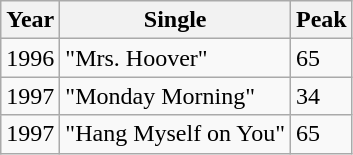<table class="wikitable">
<tr>
<th>Year</th>
<th>Single</th>
<th>Peak</th>
</tr>
<tr>
<td>1996</td>
<td>"Mrs. Hoover"</td>
<td>65</td>
</tr>
<tr>
<td>1997</td>
<td>"Monday Morning"</td>
<td>34</td>
</tr>
<tr>
<td>1997</td>
<td>"Hang Myself on You"</td>
<td>65</td>
</tr>
</table>
